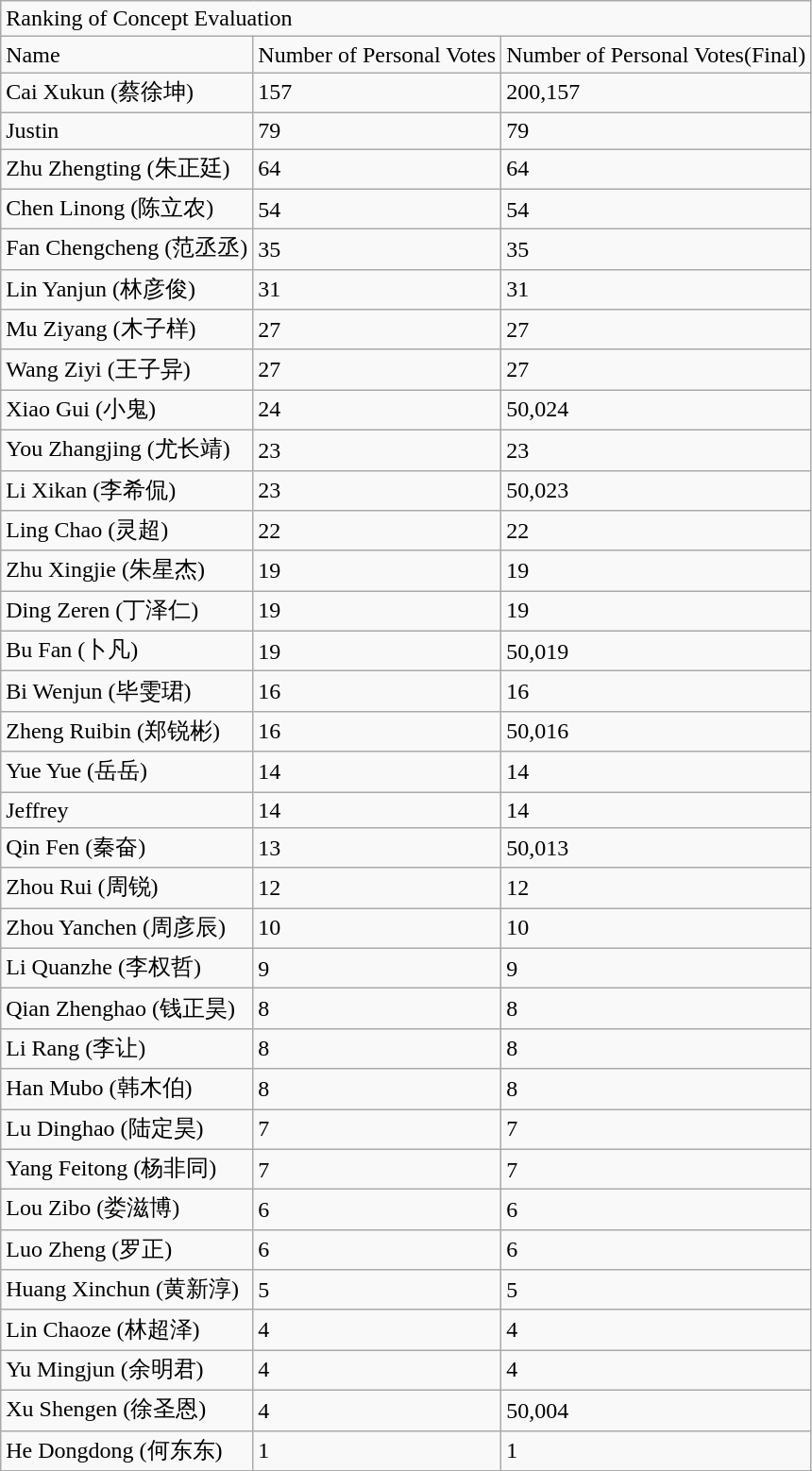<table class="wikitable mw-collapsible">
<tr>
<td colspan="3">Ranking of Concept Evaluation</td>
</tr>
<tr>
<td>Name</td>
<td>Number of Personal Votes</td>
<td>Number of Personal Votes(Final)</td>
</tr>
<tr>
<td>Cai Xukun (蔡徐坤)</td>
<td>157</td>
<td>200,157</td>
</tr>
<tr>
<td>Justin</td>
<td>79</td>
<td>79</td>
</tr>
<tr>
<td>Zhu Zhengting (朱正廷)</td>
<td>64</td>
<td>64</td>
</tr>
<tr>
<td>Chen Linong (陈立农)</td>
<td>54</td>
<td>54</td>
</tr>
<tr>
<td>Fan Chengcheng (范丞丞)</td>
<td>35</td>
<td>35</td>
</tr>
<tr>
<td>Lin Yanjun (林彦俊)</td>
<td>31</td>
<td>31</td>
</tr>
<tr>
<td>Mu Ziyang (木子样)</td>
<td>27</td>
<td>27</td>
</tr>
<tr>
<td>Wang Ziyi (王子异)</td>
<td>27</td>
<td>27</td>
</tr>
<tr>
<td>Xiao Gui (小鬼)</td>
<td>24</td>
<td>50,024</td>
</tr>
<tr>
<td>You Zhangjing (尤长靖)</td>
<td>23</td>
<td>23</td>
</tr>
<tr>
<td>Li Xikan (李希侃)</td>
<td>23</td>
<td>50,023</td>
</tr>
<tr>
<td>Ling Chao (灵超)</td>
<td>22</td>
<td>22</td>
</tr>
<tr>
<td>Zhu Xingjie (朱星杰)</td>
<td>19</td>
<td>19</td>
</tr>
<tr>
<td>Ding Zeren (丁泽仁)</td>
<td>19</td>
<td>19</td>
</tr>
<tr>
<td>Bu Fan (卜凡)</td>
<td>19</td>
<td>50,019</td>
</tr>
<tr>
<td>Bi Wenjun (毕雯珺)</td>
<td>16</td>
<td>16</td>
</tr>
<tr>
<td>Zheng Ruibin (郑锐彬)</td>
<td>16</td>
<td>50,016</td>
</tr>
<tr>
<td>Yue Yue (岳岳)</td>
<td>14</td>
<td>14</td>
</tr>
<tr>
<td>Jeffrey</td>
<td>14</td>
<td>14</td>
</tr>
<tr>
<td>Qin Fen (秦奋)</td>
<td>13</td>
<td>50,013</td>
</tr>
<tr>
<td>Zhou Rui (周锐)</td>
<td>12</td>
<td>12</td>
</tr>
<tr>
<td>Zhou Yanchen (周彦辰)</td>
<td>10</td>
<td>10</td>
</tr>
<tr>
<td>Li Quanzhe (李权哲)</td>
<td>9</td>
<td>9</td>
</tr>
<tr>
<td>Qian Zhenghao (钱正昊)</td>
<td>8</td>
<td>8</td>
</tr>
<tr>
<td>Li Rang (李让)</td>
<td>8</td>
<td>8</td>
</tr>
<tr>
<td>Han Mubo (韩木伯)</td>
<td>8</td>
<td>8</td>
</tr>
<tr>
<td>Lu Dinghao (陆定昊)</td>
<td>7</td>
<td>7</td>
</tr>
<tr>
<td>Yang Feitong (杨非同)</td>
<td>7</td>
<td>7</td>
</tr>
<tr>
<td>Lou Zibo (娄滋博)</td>
<td>6</td>
<td>6</td>
</tr>
<tr>
<td>Luo Zheng (罗正)</td>
<td>6</td>
<td>6</td>
</tr>
<tr>
<td>Huang Xinchun (黄新淳)</td>
<td>5</td>
<td>5</td>
</tr>
<tr>
<td>Lin Chaoze (林超泽)</td>
<td>4</td>
<td>4</td>
</tr>
<tr>
<td>Yu Mingjun (余明君)</td>
<td>4</td>
<td>4</td>
</tr>
<tr>
<td>Xu Shengen (徐圣恩)</td>
<td>4</td>
<td>50,004</td>
</tr>
<tr>
<td>He Dongdong (何东东)</td>
<td>1</td>
<td>1</td>
</tr>
</table>
